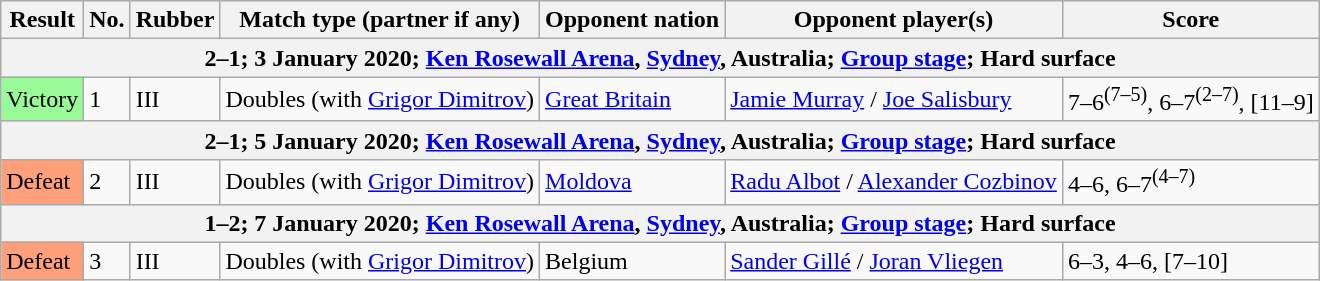<table class=wikitable>
<tr>
<th>Result</th>
<th>No.</th>
<th>Rubber</th>
<th>Match type (partner if any)</th>
<th>Opponent nation</th>
<th>Opponent player(s)</th>
<th>Score</th>
</tr>
<tr>
<th colspan=7>2–1; 3 January 2020; <a href='#'>Ken Rosewall Arena</a>, <a href='#'>Sydney</a>, Australia; <a href='#'>Group stage</a>; Hard surface</th>
</tr>
<tr>
<td bgcolor=98FB98>Victory</td>
<td>1</td>
<td>III</td>
<td>Doubles (with <a href='#'>Grigor Dimitrov</a>)</td>
<td> <a href='#'>Great Britain</a></td>
<td><a href='#'>Jamie Murray</a> / <a href='#'>Joe Salisbury</a></td>
<td>7–6<sup>(7–5)</sup>, 6–7<sup>(2–7)</sup>, [11–9]</td>
</tr>
<tr>
<th colspan=7>2–1; 5 January 2020; <a href='#'>Ken Rosewall Arena</a>, <a href='#'>Sydney</a>, Australia; <a href='#'>Group stage</a>; Hard surface</th>
</tr>
<tr>
<td bgcolor=FFA07A>Defeat</td>
<td>2</td>
<td>III</td>
<td>Doubles (with <a href='#'>Grigor Dimitrov</a>)</td>
<td> <a href='#'>Moldova</a></td>
<td><a href='#'>Radu Albot</a> / <a href='#'>Alexander Cozbinov</a></td>
<td>4–6, 6–7<sup>(4–7)</sup></td>
</tr>
<tr>
<th colspan=7>1–2; 7 January 2020; <a href='#'>Ken Rosewall Arena</a>, <a href='#'>Sydney</a>, Australia; <a href='#'>Group stage</a>; Hard surface</th>
</tr>
<tr>
<td bgcolor=FFA07A>Defeat</td>
<td>3</td>
<td>III</td>
<td>Doubles (with <a href='#'>Grigor Dimitrov</a>)</td>
<td> Belgium</td>
<td><a href='#'>Sander Gillé</a> / <a href='#'>Joran Vliegen</a></td>
<td>6–3, 4–6, [7–10]</td>
</tr>
</table>
